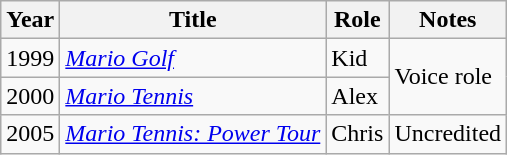<table class="wikitable sortable">
<tr>
<th>Year</th>
<th>Title</th>
<th>Role</th>
<th class="unsortable">Notes</th>
</tr>
<tr>
<td>1999</td>
<td><em><a href='#'>Mario Golf</a></em></td>
<td>Kid</td>
<td rowspan="2">Voice role</td>
</tr>
<tr>
<td>2000</td>
<td><em><a href='#'>Mario Tennis</a></em></td>
<td>Alex</td>
</tr>
<tr>
<td>2005</td>
<td><em><a href='#'>Mario Tennis: Power Tour</a></em></td>
<td>Chris</td>
<td>Uncredited</td>
</tr>
</table>
